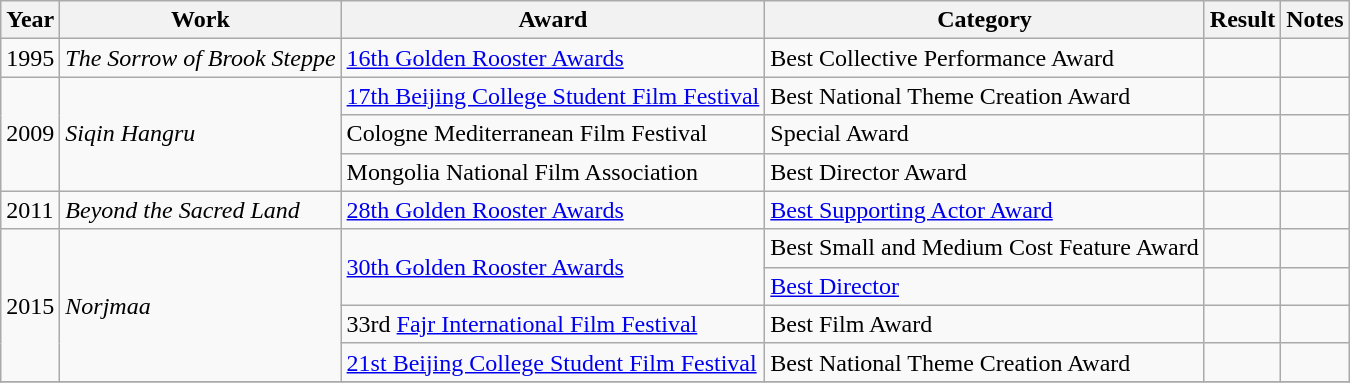<table class="wikitable">
<tr>
<th>Year</th>
<th>Work</th>
<th>Award</th>
<th>Category</th>
<th>Result</th>
<th>Notes</th>
</tr>
<tr>
<td>1995</td>
<td><em>The Sorrow of Brook Steppe</em></td>
<td><a href='#'>16th Golden Rooster Awards</a></td>
<td>Best Collective Performance Award</td>
<td></td>
<td></td>
</tr>
<tr>
<td rowspan="3">2009</td>
<td rowspan="3"><em>Siqin Hangru</em></td>
<td><a href='#'>17th Beijing College Student Film Festival</a></td>
<td>Best National Theme Creation Award</td>
<td></td>
<td></td>
</tr>
<tr>
<td>Cologne Mediterranean Film Festival</td>
<td>Special Award</td>
<td></td>
<td></td>
</tr>
<tr>
<td>Mongolia National Film Association</td>
<td>Best Director Award</td>
<td></td>
<td></td>
</tr>
<tr>
<td>2011</td>
<td><em>Beyond the Sacred Land</em></td>
<td><a href='#'>28th Golden Rooster Awards</a></td>
<td><a href='#'>Best Supporting Actor Award</a></td>
<td></td>
<td></td>
</tr>
<tr>
<td rowspan="4">2015</td>
<td rowspan="4"><em>Norjmaa</em></td>
<td rowspan="2"><a href='#'>30th Golden Rooster Awards</a></td>
<td>Best Small and Medium Cost Feature Award</td>
<td></td>
<td></td>
</tr>
<tr>
<td><a href='#'>Best Director</a></td>
<td></td>
<td></td>
</tr>
<tr>
<td>33rd <a href='#'>Fajr International Film Festival</a></td>
<td>Best Film Award</td>
<td></td>
<td></td>
</tr>
<tr>
<td><a href='#'>21st Beijing College Student Film Festival</a></td>
<td>Best National Theme Creation Award</td>
<td></td>
<td></td>
</tr>
<tr>
</tr>
</table>
